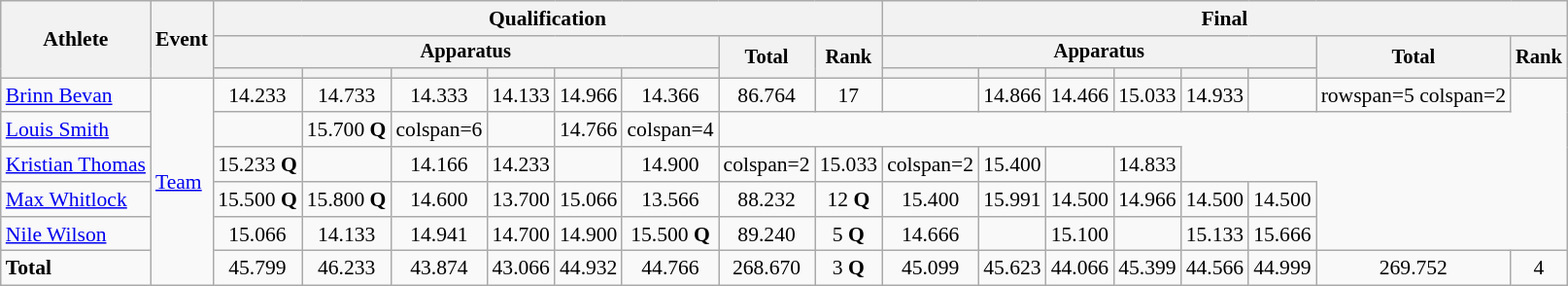<table class="wikitable" style="font-size:90%">
<tr>
<th rowspan=3>Athlete</th>
<th rowspan=3>Event</th>
<th colspan =8>Qualification</th>
<th colspan =8>Final</th>
</tr>
<tr style="font-size:95%">
<th colspan=6>Apparatus</th>
<th rowspan=2>Total</th>
<th rowspan=2>Rank</th>
<th colspan=6>Apparatus</th>
<th rowspan=2>Total</th>
<th rowspan=2>Rank</th>
</tr>
<tr style="font-size:95%">
<th></th>
<th></th>
<th></th>
<th></th>
<th></th>
<th></th>
<th></th>
<th></th>
<th></th>
<th></th>
<th></th>
<th></th>
</tr>
<tr align=center>
<td align=left><a href='#'>Brinn Bevan</a></td>
<td align=left rowspan=6><a href='#'>Team</a></td>
<td>14.233</td>
<td>14.733</td>
<td>14.333</td>
<td>14.133</td>
<td>14.966</td>
<td>14.366</td>
<td>86.764</td>
<td>17</td>
<td></td>
<td>14.866</td>
<td>14.466</td>
<td>15.033</td>
<td>14.933</td>
<td></td>
<td>rowspan=5 colspan=2 </td>
</tr>
<tr align=center>
<td align=left><a href='#'>Louis Smith</a></td>
<td></td>
<td>15.700 <strong>Q</strong></td>
<td>colspan=6 </td>
<td></td>
<td>14.766</td>
<td>colspan=4 </td>
</tr>
<tr align=center>
<td align=left><a href='#'>Kristian Thomas</a></td>
<td>15.233 <strong>Q</strong></td>
<td></td>
<td>14.166</td>
<td>14.233</td>
<td></td>
<td>14.900</td>
<td>colspan=2 </td>
<td>15.033</td>
<td>colspan=2 </td>
<td>15.400</td>
<td></td>
<td>14.833</td>
</tr>
<tr align=center>
<td align=left><a href='#'>Max Whitlock</a></td>
<td>15.500 <strong>Q</strong></td>
<td>15.800 <strong>Q</strong></td>
<td>14.600</td>
<td>13.700</td>
<td>15.066</td>
<td>13.566</td>
<td>88.232</td>
<td>12 <strong>Q</strong></td>
<td>15.400</td>
<td>15.991</td>
<td>14.500</td>
<td>14.966</td>
<td>14.500</td>
<td>14.500</td>
</tr>
<tr align=center>
<td align=left><a href='#'>Nile Wilson</a></td>
<td>15.066</td>
<td>14.133</td>
<td>14.941</td>
<td>14.700</td>
<td>14.900</td>
<td>15.500 <strong>Q</strong></td>
<td>89.240</td>
<td>5 <strong>Q</strong></td>
<td>14.666</td>
<td></td>
<td>15.100</td>
<td></td>
<td>15.133</td>
<td>15.666</td>
</tr>
<tr align=center>
<td align=left><strong>Total</strong></td>
<td>45.799</td>
<td>46.233</td>
<td>43.874</td>
<td>43.066</td>
<td>44.932</td>
<td>44.766</td>
<td>268.670</td>
<td>3 <strong>Q</strong></td>
<td>45.099</td>
<td>45.623</td>
<td>44.066</td>
<td>45.399</td>
<td>44.566</td>
<td>44.999</td>
<td>269.752</td>
<td>4</td>
</tr>
</table>
